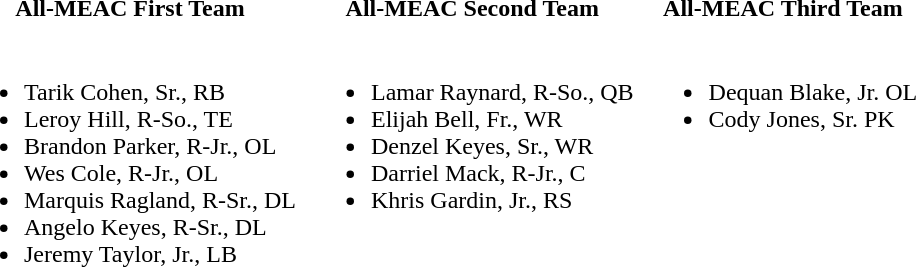<table>
<tr>
<td valign="top"><br><table>
<tr>
<th>All-MEAC First Team</th>
</tr>
<tr>
<td><br><ul><li>Tarik Cohen, Sr., RB</li><li>Leroy Hill, R-So., TE</li><li>Brandon Parker, R-Jr., OL</li><li>Wes Cole, R-Jr., OL</li><li>Marquis Ragland, R-Sr., DL</li><li>Angelo Keyes, R-Sr., DL</li><li>Jeremy Taylor, Jr., LB</li></ul></td>
</tr>
</table>
</td>
<td valign="top"><br><table>
<tr>
<th>All-MEAC Second Team</th>
</tr>
<tr>
<td><br><ul><li>Lamar Raynard, R-So., QB</li><li>Elijah Bell, Fr., WR</li><li>Denzel Keyes, Sr., WR</li><li>Darriel Mack, R-Jr., C</li><li>Khris Gardin, Jr., RS</li></ul></td>
</tr>
</table>
</td>
<td valign="top"><br><table>
<tr>
<th>All-MEAC Third Team</th>
</tr>
<tr>
<td><br><ul><li>Dequan Blake, Jr. OL</li><li>Cody Jones, Sr. PK</li></ul></td>
</tr>
</table>
</td>
</tr>
</table>
